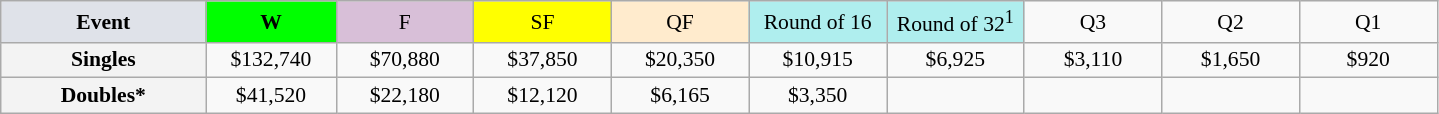<table class=wikitable style=font-size:90%;text-align:center>
<tr>
<td style="width:130px; background:#dfe2e9;"><strong>Event</strong></td>
<td style="width:80px; background:lime;"><strong>W</strong></td>
<td style="width:85px; background:thistle;">F</td>
<td style="width:85px; background:#ff0;">SF</td>
<td style="width:85px; background:#ffebcd;">QF</td>
<td style="width:85px; background:#afeeee;">Round of 16</td>
<td style="width:85px; background:#afeeee;">Round of 32<sup>1</sup></td>
<td width=85>Q3</td>
<td width=85>Q2</td>
<td width=85>Q1</td>
</tr>
<tr>
<td style="background:#f3f3f3;"><strong>Singles</strong></td>
<td>$132,740</td>
<td>$70,880</td>
<td>$37,850</td>
<td>$20,350</td>
<td>$10,915</td>
<td>$6,925</td>
<td>$3,110</td>
<td>$1,650</td>
<td>$920</td>
</tr>
<tr>
<td style="background:#f3f3f3;"><strong>Doubles*</strong></td>
<td>$41,520</td>
<td>$22,180</td>
<td>$12,120</td>
<td>$6,165</td>
<td>$3,350</td>
<td></td>
<td></td>
<td></td>
<td></td>
</tr>
</table>
